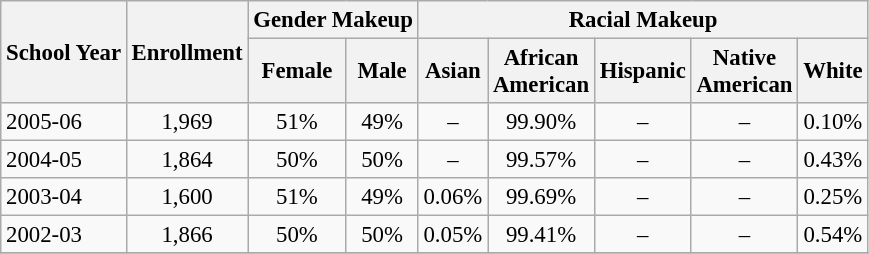<table class="wikitable" style="font-size: 95%;">
<tr>
<th rowspan="2">School Year</th>
<th rowspan="2">Enrollment</th>
<th colspan="2">Gender Makeup</th>
<th colspan="5">Racial Makeup</th>
</tr>
<tr>
<th>Female</th>
<th>Male</th>
<th>Asian</th>
<th>African <br>American</th>
<th>Hispanic</th>
<th>Native <br>American</th>
<th>White</th>
</tr>
<tr>
<td align="left">2005-06</td>
<td align="center">1,969</td>
<td align="center">51%</td>
<td align="center">49%</td>
<td align="center">–</td>
<td align="center">99.90%</td>
<td align="center">–</td>
<td align="center">–</td>
<td align="center">0.10%</td>
</tr>
<tr>
<td align="left">2004-05</td>
<td align="center">1,864</td>
<td align="center">50%</td>
<td align="center">50%</td>
<td align="center">–</td>
<td align="center">99.57%</td>
<td align="center">–</td>
<td align="center">–</td>
<td align="center">0.43%</td>
</tr>
<tr>
<td align="left">2003-04</td>
<td align="center">1,600</td>
<td align="center">51%</td>
<td align="center">49%</td>
<td align="center">0.06%</td>
<td align="center">99.69%</td>
<td align="center">–</td>
<td align="center">–</td>
<td align="center">0.25%</td>
</tr>
<tr>
<td align="left">2002-03</td>
<td align="center">1,866</td>
<td align="center">50%</td>
<td align="center">50%</td>
<td align="center">0.05%</td>
<td align="center">99.41%</td>
<td align="center">–</td>
<td align="center">–</td>
<td align="center">0.54%</td>
</tr>
<tr>
</tr>
</table>
